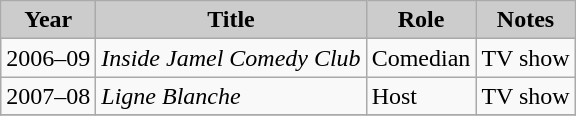<table class="wikitable">
<tr>
<th style="background: #CCCCCC;">Year</th>
<th style="background: #CCCCCC;">Title</th>
<th style="background: #CCCCCC;">Role</th>
<th style="background: #CCCCCC;">Notes</th>
</tr>
<tr>
<td>2006–09</td>
<td><em>Inside Jamel Comedy Club</em></td>
<td>Comedian</td>
<td>TV show</td>
</tr>
<tr>
<td>2007–08</td>
<td><em>Ligne Blanche</em></td>
<td>Host</td>
<td>TV show</td>
</tr>
<tr>
</tr>
</table>
